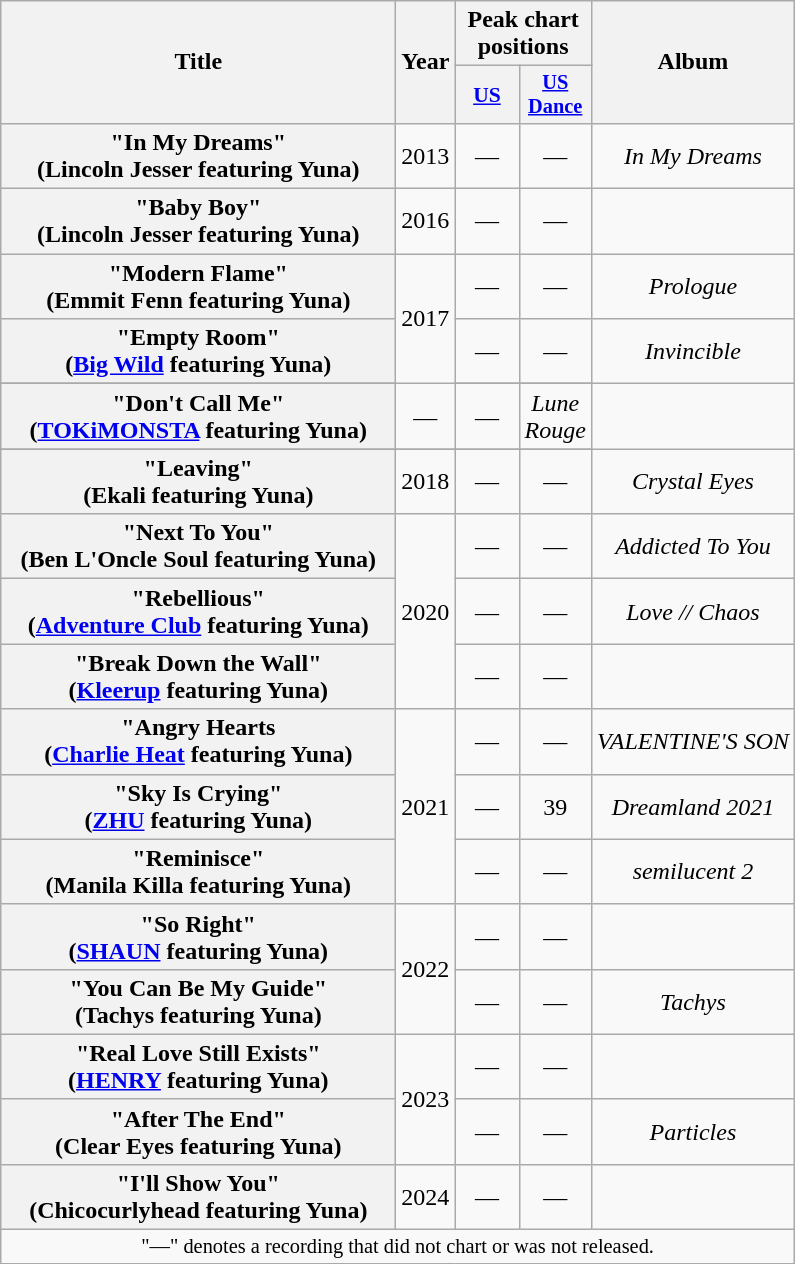<table class="wikitable plainrowheaders" style="text-align:center;">
<tr>
<th scope="col" rowspan="2" style="width:16em;">Title</th>
<th scope="col" rowspan="2">Year</th>
<th scope="col" colspan="2">Peak chart positions</th>
<th scope="col" rowspan="2">Album</th>
</tr>
<tr>
<th scope="col" style="width:2.5em;font-size:90%;"><a href='#'>US</a><br></th>
<th scope="col" style="width:3em;font-size:85%;"><a href='#'>US Dance</a><br></th>
</tr>
<tr>
<th scope="row">"In My Dreams"<br><span>(Lincoln Jesser featuring Yuna)</span></th>
<td>2013</td>
<td>—</td>
<td>—</td>
<td><em>In My Dreams</em></td>
</tr>
<tr>
<th scope="row">"Baby Boy"<br><span>(Lincoln Jesser featuring Yuna)</span></th>
<td>2016</td>
<td>—</td>
<td>—</td>
<td></td>
</tr>
<tr>
<th scope="row">"Modern Flame"<br><span>(Emmit Fenn featuring Yuna)</span></th>
<td rowspan="3">2017</td>
<td>—</td>
<td>—</td>
<td><em>Prologue</em></td>
</tr>
<tr>
<th scope="row">"Empty Room"<br><span>(<a href='#'>Big Wild</a> featuring Yuna)</span></th>
<td>—</td>
<td>—</td>
<td><em>Invincible</em></td>
</tr>
<tr>
</tr>
<tr>
<th scope="row">"Don't Call Me"<br><span>(<a href='#'>TOKiMONSTA</a> featuring Yuna)</span></th>
<td>—</td>
<td>—</td>
<td><em>Lune Rouge</em></td>
</tr>
<tr>
</tr>
<tr>
<th scope="row">"Leaving" <br><span>(Ekali featuring Yuna)</span></th>
<td>2018</td>
<td>—</td>
<td>—</td>
<td><em>Crystal Eyes</em></td>
</tr>
<tr>
<th scope="row">"Next To You"<br><span>(Ben L'Oncle Soul featuring Yuna)</span></th>
<td rowspan="3">2020</td>
<td>—</td>
<td>—</td>
<td><em>Addicted To You</em></td>
</tr>
<tr>
<th scope="row">"Rebellious" <br><span>(<a href='#'>Adventure Club</a> featuring Yuna)</span></th>
<td>—</td>
<td>—</td>
<td><em>Love // Chaos</em></td>
</tr>
<tr>
<th scope="row">"Break Down the Wall"<br><span>(<a href='#'>Kleerup</a> featuring Yuna)</span></th>
<td>—</td>
<td>—</td>
<td></td>
</tr>
<tr>
<th scope="row">"Angry Hearts<br><span>(<a href='#'>Charlie Heat</a> featuring Yuna)</span></th>
<td rowspan="3">2021</td>
<td>—</td>
<td>—</td>
<td><em>VALENTINE'S SON</em></td>
</tr>
<tr>
<th scope="row">"Sky Is Crying" <br><span>(<a href='#'>ZHU</a> featuring Yuna)</span></th>
<td>—</td>
<td>39</td>
<td><em>Dreamland 2021</em></td>
</tr>
<tr>
<th scope="row">"Reminisce"<br><span>(Manila Killa featuring Yuna)</span></th>
<td>—</td>
<td>—</td>
<td><em>semilucent 2</em></td>
</tr>
<tr>
<th scope="row">"So Right"<br><span>(<a href='#'>SHAUN</a> featuring Yuna)</span></th>
<td rowspan="2">2022</td>
<td>—</td>
<td>—</td>
<td></td>
</tr>
<tr>
<th scope="row">"You Can Be My Guide" <br><span>(Tachys featuring Yuna)</span></th>
<td>—</td>
<td>—</td>
<td><em>Tachys</em></td>
</tr>
<tr>
<th scope="row">"Real Love Still Exists"<br><span>(<a href='#'>HENRY</a> featuring Yuna)</span></th>
<td rowspan="2">2023</td>
<td>—</td>
<td>—</td>
<td></td>
</tr>
<tr>
<th scope="row">"After The End"<br><span>(Clear Eyes featuring Yuna)</span></th>
<td>—</td>
<td>—</td>
<td><em>Particles</em></td>
</tr>
<tr>
<th scope="row">"I'll Show You"<br><span>(Chicocurlyhead featuring Yuna)</span></th>
<td>2024</td>
<td>—</td>
<td>—</td>
<td></td>
</tr>
<tr>
<td colspan="5" style="font-size:85%">"—" denotes a recording that did not chart or was not released.</td>
</tr>
</table>
